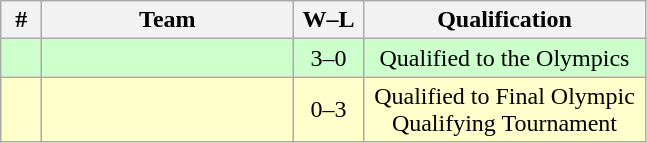<table class=wikitable style="text-align:center;">
<tr>
<th width=20px>#</th>
<th width=160px>Team</th>
<th width=40px>W–L</th>
<th width=180px>Qualification</th>
</tr>
<tr bgcolor=#CCFFCC>
<td></td>
<td align=left></td>
<td>3–0</td>
<td>Qualified to the Olympics</td>
</tr>
<tr bgcolor=#FFFFCC>
<td></td>
<td align=left></td>
<td>0–3</td>
<td>Qualified to Final Olympic Qualifying Tournament</td>
</tr>
</table>
